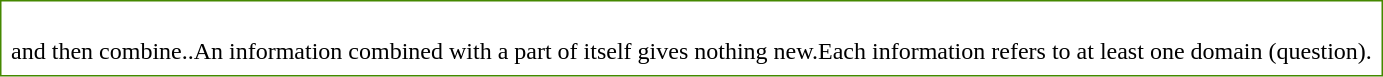<table border=1 style="border:0px">
<tr>
<td style="border:1px solid #448800; padding:0.4em"><br> and then combine..An information combined with a part of itself gives nothing new.Each information refers to at least one domain (question).</td>
<td style="border:1px">            </td>
</tr>
</table>
